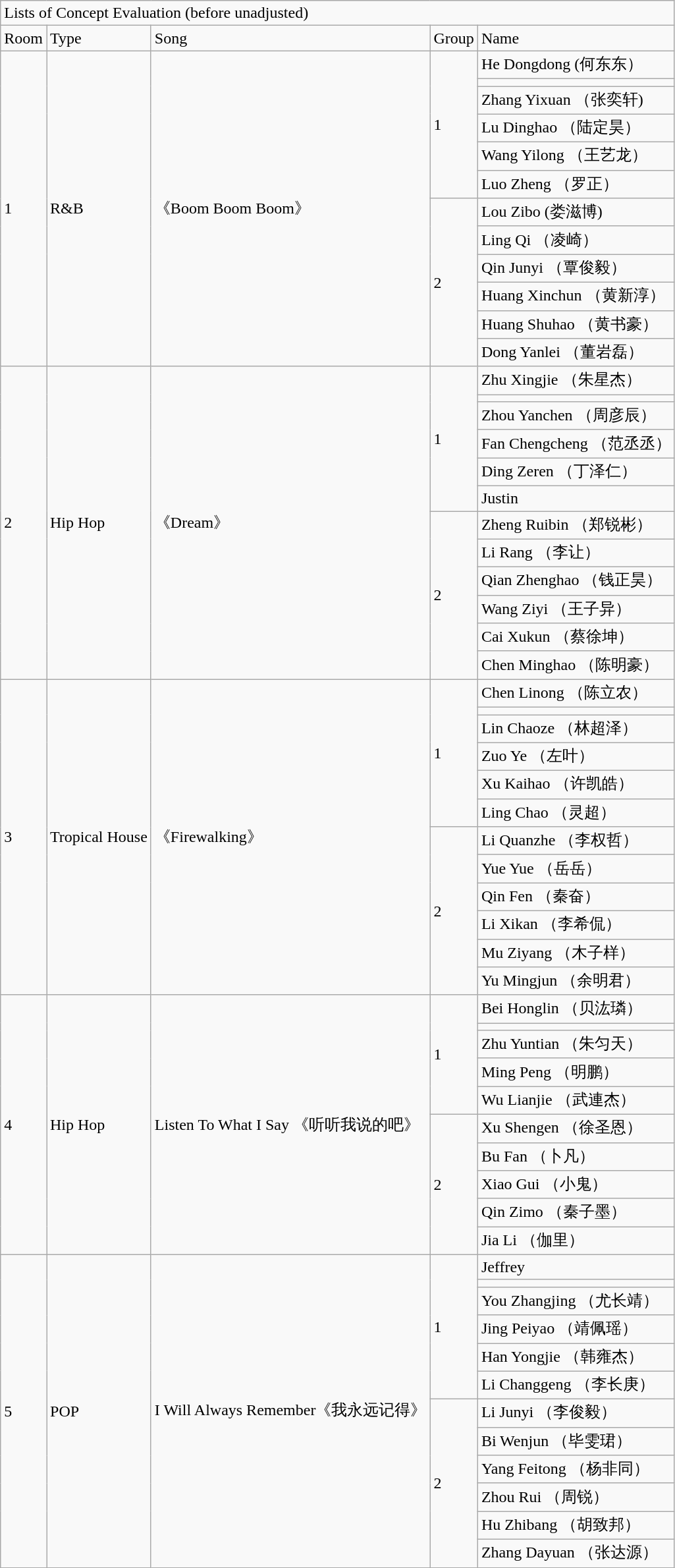<table class="wikitable">
<tr>
<td colspan="5">Lists of Concept Evaluation (before unadjusted)</td>
</tr>
<tr>
<td>Room</td>
<td>Type</td>
<td>Song</td>
<td>Group</td>
<td>Name</td>
</tr>
<tr>
<td rowspan="12">1</td>
<td rowspan="12">R&B</td>
<td rowspan="12">《Boom Boom  Boom》</td>
<td rowspan="6">1</td>
<td>He Dongdong (何东东）</td>
</tr>
<tr>
<td></td>
</tr>
<tr>
<td>Zhang Yixuan （张奕轩)</td>
</tr>
<tr>
<td>Lu Dinghao （陆定昊）</td>
</tr>
<tr>
<td>Wang Yilong （王艺龙）</td>
</tr>
<tr>
<td>Luo Zheng （罗正）</td>
</tr>
<tr>
<td rowspan="6">2</td>
<td>Lou Zibo  (娄滋博)</td>
</tr>
<tr>
<td>Ling Qi （凌崎）</td>
</tr>
<tr>
<td>Qin Junyi （覃俊毅）</td>
</tr>
<tr>
<td>Huang Xinchun （黄新淳）</td>
</tr>
<tr>
<td>Huang Shuhao （黄书豪）</td>
</tr>
<tr>
<td>Dong Yanlei （董岩磊）</td>
</tr>
<tr>
<td rowspan="12">2</td>
<td rowspan="12">Hip Hop</td>
<td rowspan="12">《Dream》</td>
<td rowspan="6">1</td>
<td>Zhu Xingjie （朱星杰）</td>
</tr>
<tr>
<td></td>
</tr>
<tr>
<td>Zhou Yanchen （周彦辰）</td>
</tr>
<tr>
<td>Fan Chengcheng （范丞丞）</td>
</tr>
<tr>
<td>Ding Zeren （丁泽仁）</td>
</tr>
<tr>
<td>Justin</td>
</tr>
<tr>
<td rowspan="6">2</td>
<td>Zheng Ruibin （郑锐彬）</td>
</tr>
<tr>
<td>Li Rang （李让）</td>
</tr>
<tr>
<td>Qian Zhenghao （钱正昊）</td>
</tr>
<tr>
<td>Wang Ziyi （王子异）</td>
</tr>
<tr>
<td>Cai Xukun （蔡徐坤）</td>
</tr>
<tr>
<td>Chen Minghao （陈明豪）</td>
</tr>
<tr>
<td rowspan="12">3</td>
<td rowspan="12">Tropical House</td>
<td rowspan="12">《Firewalking》</td>
<td rowspan="6">1</td>
<td>Chen Linong （陈立农）</td>
</tr>
<tr>
<td></td>
</tr>
<tr>
<td>Lin Chaoze （林超泽）</td>
</tr>
<tr>
<td>Zuo Ye （左叶）</td>
</tr>
<tr>
<td>Xu Kaihao （许凯皓）</td>
</tr>
<tr>
<td>Ling Chao （灵超）</td>
</tr>
<tr>
<td rowspan="6">2</td>
<td>Li Quanzhe （李权哲）</td>
</tr>
<tr>
<td>Yue Yue （岳岳）</td>
</tr>
<tr>
<td>Qin Fen （秦奋）</td>
</tr>
<tr>
<td>Li Xikan （李希侃）</td>
</tr>
<tr>
<td>Mu Ziyang （木子样）</td>
</tr>
<tr>
<td>Yu Mingjun （余明君）</td>
</tr>
<tr>
<td rowspan="10">4</td>
<td rowspan="10">Hip Hop</td>
<td rowspan="10">Listen To What I Say 《听听我说的吧》</td>
<td rowspan="5">1</td>
<td>Bei Honglin （贝汯璘）</td>
</tr>
<tr>
<td></td>
</tr>
<tr>
<td>Zhu Yuntian （朱匀天）</td>
</tr>
<tr>
<td>Ming Peng （明鹏）</td>
</tr>
<tr>
<td>Wu Lianjie （武連杰）</td>
</tr>
<tr>
<td rowspan="5">2</td>
<td>Xu Shengen （徐圣恩）</td>
</tr>
<tr>
<td>Bu Fan （卜凡）</td>
</tr>
<tr>
<td>Xiao Gui （小鬼）</td>
</tr>
<tr>
<td>Qin Zimo （秦子墨）</td>
</tr>
<tr>
<td>Jia Li （伽里）</td>
</tr>
<tr>
<td rowspan="12">5</td>
<td rowspan="12">POP</td>
<td rowspan="12">I Will Always Remember《我永远记得》</td>
<td rowspan="6">1</td>
<td>Jeffrey</td>
</tr>
<tr>
<td></td>
</tr>
<tr>
<td>You Zhangjing （尤长靖）</td>
</tr>
<tr>
<td>Jing Peiyao （靖佩瑶）</td>
</tr>
<tr>
<td>Han Yongjie （韩雍杰）</td>
</tr>
<tr>
<td>Li Changgeng （李长庚）</td>
</tr>
<tr>
<td rowspan="6">2</td>
<td>Li Junyi （李俊毅）</td>
</tr>
<tr>
<td>Bi Wenjun （毕雯珺）</td>
</tr>
<tr>
<td>Yang Feitong （杨非同）</td>
</tr>
<tr>
<td>Zhou Rui （周锐）</td>
</tr>
<tr>
<td>Hu Zhibang （胡致邦）</td>
</tr>
<tr>
<td>Zhang Dayuan （张达源）</td>
</tr>
</table>
